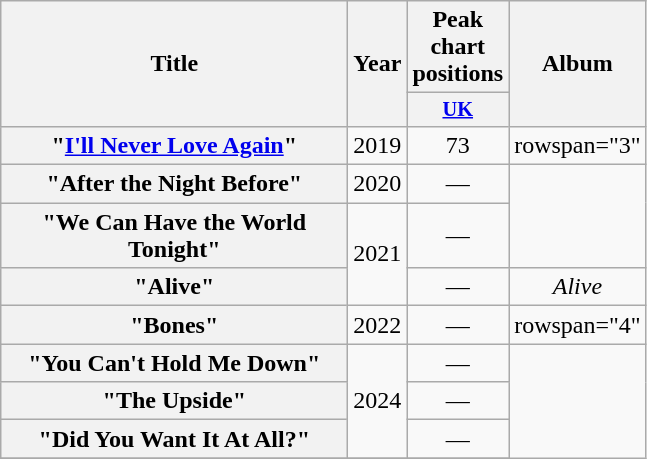<table class="wikitable plainrowheaders" style="text-align:center;" border="1">
<tr>
<th scope="col" rowspan="2" style="width:14em;">Title</th>
<th scope="col" rowspan="2" style="width:1em;">Year</th>
<th scope="col">Peak chart positions</th>
<th scope="col" rowspan="2">Album</th>
</tr>
<tr>
<th scope="col" style="width:4em;font-size:85%;"><a href='#'>UK</a><br></th>
</tr>
<tr>
<th scope="row">"<a href='#'>I'll Never Love Again</a>"</th>
<td>2019</td>
<td>73</td>
<td>rowspan="3" </td>
</tr>
<tr>
<th scope="row">"After the Night Before"</th>
<td>2020</td>
<td>—</td>
</tr>
<tr>
<th scope="row">"We Can Have the World Tonight"</th>
<td rowspan="2">2021</td>
<td>—</td>
</tr>
<tr>
<th scope="row">"Alive"</th>
<td>—</td>
<td><em>Alive</em></td>
</tr>
<tr>
<th scope="row">"Bones"</th>
<td>2022</td>
<td>—</td>
<td>rowspan="4" </td>
</tr>
<tr>
<th scope="row">"You Can't Hold Me Down"</th>
<td rowspan="3">2024</td>
<td>—</td>
</tr>
<tr>
<th scope="row">"The Upside"</th>
<td>—</td>
</tr>
<tr>
<th scope="row">"Did You Want It At All?"</th>
<td>—</td>
</tr>
<tr>
</tr>
</table>
